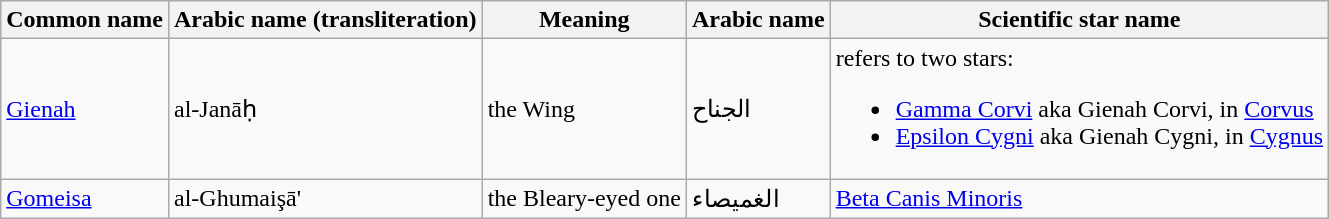<table class="wikitable">
<tr>
<th>Common name</th>
<th>Arabic name (transliteration)</th>
<th>Meaning</th>
<th>Arabic name</th>
<th>Scientific star name</th>
</tr>
<tr>
<td><a href='#'>Gienah</a></td>
<td>al-Janāḥ</td>
<td>the Wing</td>
<td>الجناح</td>
<td>refers to two stars:<br><ul><li><a href='#'>Gamma Corvi</a> aka Gienah Corvi, in <a href='#'>Corvus</a></li><li><a href='#'>Epsilon Cygni</a> aka Gienah Cygni, in <a href='#'>Cygnus</a></li></ul></td>
</tr>
<tr>
<td><a href='#'>Gomeisa</a></td>
<td>al-Ghumaişā'</td>
<td>the Bleary-eyed one</td>
<td>الغميصاء</td>
<td><a href='#'>Beta Canis Minoris</a></td>
</tr>
</table>
